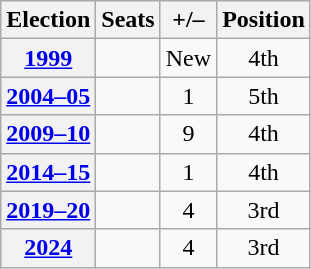<table class=wikitable style=text-align:center>
<tr>
<th><strong>Election</strong></th>
<th>Seats</th>
<th>+/–</th>
<th>Position</th>
</tr>
<tr>
<th><a href='#'>1999</a></th>
<td></td>
<td>New</td>
<td> 4th</td>
</tr>
<tr>
<th><a href='#'>2004–05</a></th>
<td></td>
<td> 1</td>
<td> 5th</td>
</tr>
<tr>
<th><a href='#'>2009–10</a></th>
<td></td>
<td> 9</td>
<td> 4th</td>
</tr>
<tr>
<th><a href='#'>2014–15</a></th>
<td></td>
<td> 1</td>
<td> 4th</td>
</tr>
<tr>
<th><a href='#'>2019–20</a></th>
<td></td>
<td> 4</td>
<td> 3rd</td>
</tr>
<tr>
<th><a href='#'>2024</a></th>
<td></td>
<td> 4</td>
<td> 3rd</td>
</tr>
</table>
